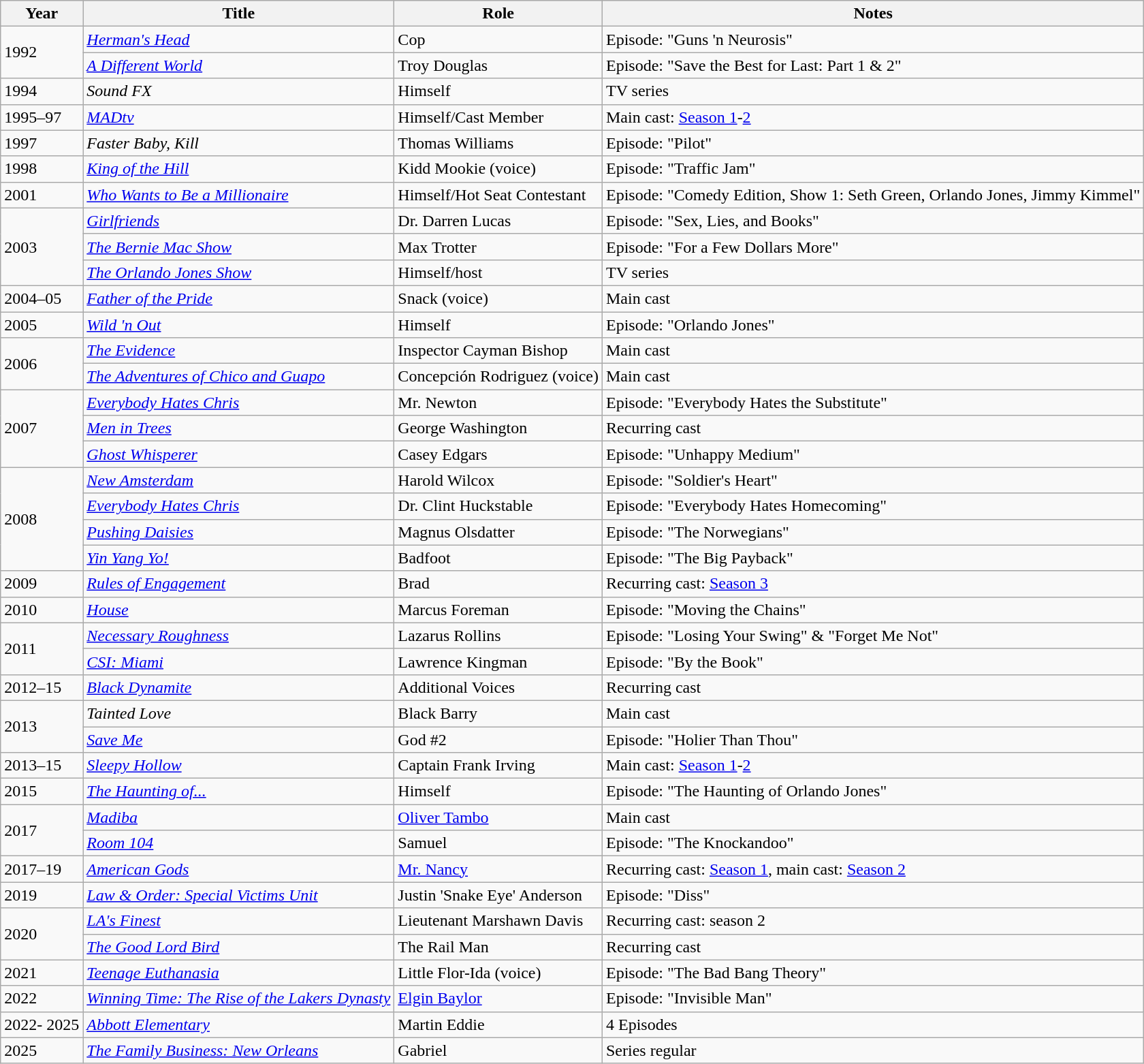<table class="wikitable sortable">
<tr>
<th>Year</th>
<th>Title</th>
<th>Role</th>
<th>Notes</th>
</tr>
<tr>
<td rowspan=2>1992</td>
<td><em><a href='#'>Herman's Head</a></em></td>
<td>Cop</td>
<td>Episode: "Guns 'n Neurosis"</td>
</tr>
<tr>
<td><em><a href='#'>A Different World</a></em></td>
<td>Troy Douglas</td>
<td>Episode: "Save the Best for Last: Part 1 & 2"</td>
</tr>
<tr>
<td>1994</td>
<td><em>Sound FX</em></td>
<td>Himself</td>
<td>TV series</td>
</tr>
<tr>
<td>1995–97</td>
<td><em><a href='#'>MADtv</a></em></td>
<td>Himself/Cast Member</td>
<td>Main cast: <a href='#'>Season 1</a>-<a href='#'>2</a></td>
</tr>
<tr>
<td>1997</td>
<td><em>Faster Baby, Kill</em></td>
<td>Thomas Williams</td>
<td>Episode: "Pilot"</td>
</tr>
<tr>
<td>1998</td>
<td><em><a href='#'>King of the Hill</a></em></td>
<td>Kidd Mookie (voice)</td>
<td>Episode: "Traffic Jam"</td>
</tr>
<tr>
<td>2001</td>
<td><em><a href='#'>Who Wants to Be a Millionaire</a></em></td>
<td>Himself/Hot Seat Contestant</td>
<td>Episode: "Comedy Edition, Show 1: Seth Green, Orlando Jones, Jimmy Kimmel"</td>
</tr>
<tr>
<td rowspan=3>2003</td>
<td><em><a href='#'>Girlfriends</a></em></td>
<td>Dr. Darren Lucas</td>
<td>Episode: "Sex, Lies, and Books"</td>
</tr>
<tr>
<td><em><a href='#'>The Bernie Mac Show</a></em></td>
<td>Max Trotter</td>
<td>Episode: "For a Few Dollars More"</td>
</tr>
<tr>
<td><em><a href='#'>The Orlando Jones Show</a></em></td>
<td>Himself/host</td>
<td>TV series</td>
</tr>
<tr>
<td>2004–05</td>
<td><em><a href='#'>Father of the Pride</a></em></td>
<td>Snack (voice)</td>
<td>Main cast</td>
</tr>
<tr>
<td>2005</td>
<td><em><a href='#'>Wild 'n Out</a></em></td>
<td>Himself</td>
<td>Episode: "Orlando Jones"</td>
</tr>
<tr>
<td rowspan=2>2006</td>
<td><em><a href='#'>The Evidence</a></em></td>
<td>Inspector Cayman Bishop</td>
<td>Main cast</td>
</tr>
<tr>
<td><em><a href='#'>The Adventures of Chico and Guapo</a></em></td>
<td>Concepción Rodriguez (voice)</td>
<td>Main cast</td>
</tr>
<tr>
<td rowspan=3>2007</td>
<td><em><a href='#'>Everybody Hates Chris</a></em></td>
<td>Mr. Newton</td>
<td>Episode: "Everybody Hates the Substitute"</td>
</tr>
<tr>
<td><em><a href='#'>Men in Trees</a></em></td>
<td>George Washington</td>
<td>Recurring cast</td>
</tr>
<tr>
<td><em><a href='#'>Ghost Whisperer</a></em></td>
<td>Casey Edgars</td>
<td>Episode: "Unhappy Medium"</td>
</tr>
<tr>
<td rowspan=4>2008</td>
<td><em><a href='#'>New Amsterdam</a></em></td>
<td>Harold Wilcox</td>
<td>Episode: "Soldier's Heart"</td>
</tr>
<tr>
<td><em><a href='#'>Everybody Hates Chris</a></em></td>
<td>Dr. Clint Huckstable</td>
<td>Episode: "Everybody Hates Homecoming"</td>
</tr>
<tr>
<td><em><a href='#'>Pushing Daisies</a></em></td>
<td>Magnus Olsdatter</td>
<td>Episode: "The Norwegians"</td>
</tr>
<tr>
<td><em><a href='#'>Yin Yang Yo!</a></em></td>
<td>Badfoot</td>
<td>Episode: "The Big Payback"</td>
</tr>
<tr>
<td>2009</td>
<td><em><a href='#'>Rules of Engagement</a></em></td>
<td>Brad</td>
<td>Recurring cast: <a href='#'>Season 3</a></td>
</tr>
<tr>
<td>2010</td>
<td><em><a href='#'>House</a></em></td>
<td>Marcus Foreman</td>
<td>Episode: "Moving the Chains"</td>
</tr>
<tr>
<td rowspan=2>2011</td>
<td><em><a href='#'>Necessary Roughness</a></em></td>
<td>Lazarus Rollins</td>
<td>Episode: "Losing Your Swing" & "Forget Me Not"</td>
</tr>
<tr>
<td><em><a href='#'>CSI: Miami</a></em></td>
<td>Lawrence Kingman</td>
<td>Episode: "By the Book"</td>
</tr>
<tr>
<td>2012–15</td>
<td><em><a href='#'>Black Dynamite</a></em></td>
<td>Additional Voices</td>
<td>Recurring cast</td>
</tr>
<tr>
<td rowspan=2>2013</td>
<td><em>Tainted Love</em></td>
<td>Black Barry</td>
<td>Main cast</td>
</tr>
<tr>
<td><em><a href='#'>Save Me</a></em></td>
<td>God #2</td>
<td>Episode: "Holier Than Thou"</td>
</tr>
<tr>
<td>2013–15</td>
<td><em><a href='#'>Sleepy Hollow</a></em></td>
<td>Captain Frank Irving</td>
<td>Main cast: <a href='#'>Season 1</a>-<a href='#'>2</a></td>
</tr>
<tr>
<td>2015</td>
<td><em><a href='#'>The Haunting of...</a></em></td>
<td>Himself</td>
<td>Episode: "The Haunting of Orlando Jones"</td>
</tr>
<tr>
<td rowspan=2>2017</td>
<td><em><a href='#'>Madiba</a></em></td>
<td><a href='#'>Oliver Tambo</a></td>
<td>Main cast</td>
</tr>
<tr>
<td><em><a href='#'>Room 104</a></em></td>
<td>Samuel</td>
<td>Episode: "The Knockandoo"</td>
</tr>
<tr>
<td>2017–19</td>
<td><em><a href='#'>American Gods</a></em></td>
<td><a href='#'>Mr. Nancy</a></td>
<td>Recurring cast: <a href='#'>Season 1</a>, main cast: <a href='#'>Season 2</a></td>
</tr>
<tr>
<td>2019</td>
<td><em><a href='#'>Law & Order: Special Victims Unit</a></em></td>
<td>Justin 'Snake Eye' Anderson</td>
<td>Episode: "Diss"</td>
</tr>
<tr>
<td rowspan=2>2020</td>
<td><em><a href='#'>LA's Finest</a></em></td>
<td>Lieutenant Marshawn Davis</td>
<td>Recurring cast: season 2</td>
</tr>
<tr>
<td><em><a href='#'>The Good Lord Bird</a></em></td>
<td>The Rail Man</td>
<td>Recurring cast</td>
</tr>
<tr>
<td>2021</td>
<td><em><a href='#'>Teenage Euthanasia</a></em></td>
<td>Little Flor-Ida (voice)</td>
<td>Episode: "The Bad Bang Theory"</td>
</tr>
<tr>
<td>2022</td>
<td><em><a href='#'>Winning Time: The Rise of the Lakers Dynasty</a></em></td>
<td><a href='#'>Elgin Baylor</a></td>
<td>Episode: "Invisible Man"</td>
</tr>
<tr>
<td>2022- 2025</td>
<td><em><a href='#'>Abbott Elementary</a></em></td>
<td>Martin Eddie</td>
<td>4 Episodes</td>
</tr>
<tr>
<td>2025</td>
<td><em><a href='#'>The Family Business: New Orleans</a></em></td>
<td>Gabriel</td>
<td>Series regular</td>
</tr>
</table>
